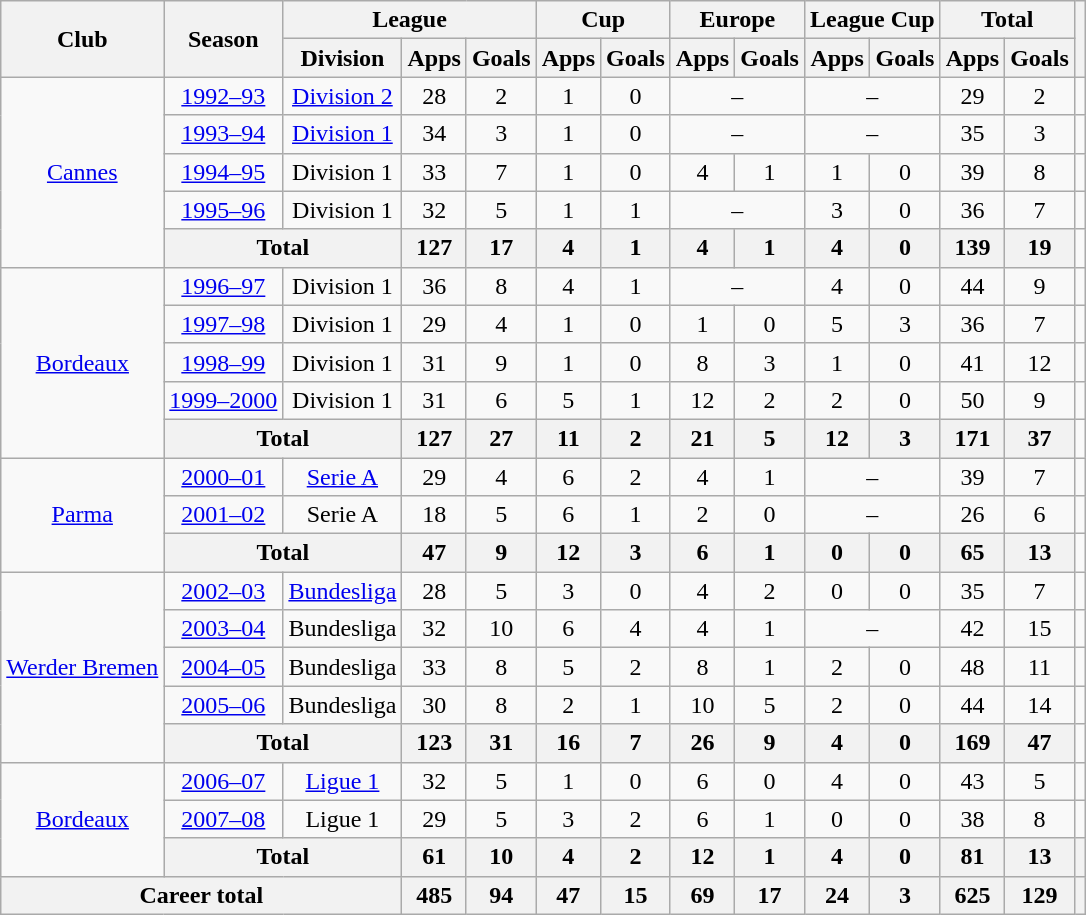<table class="wikitable" style="text-align: center;">
<tr>
<th rowspan="2">Club</th>
<th rowspan="2">Season</th>
<th colspan="3">League</th>
<th colspan="2">Cup</th>
<th colspan="2">Europe</th>
<th colspan="2">League Cup</th>
<th colspan="2">Total</th>
<th rowspan="2"></th>
</tr>
<tr>
<th>Division</th>
<th>Apps</th>
<th>Goals</th>
<th>Apps</th>
<th>Goals</th>
<th>Apps</th>
<th>Goals</th>
<th>Apps</th>
<th>Goals</th>
<th>Apps</th>
<th>Goals</th>
</tr>
<tr>
<td rowspan="5"><a href='#'>Cannes</a></td>
<td><a href='#'>1992–93</a></td>
<td><a href='#'>Division 2</a></td>
<td>28</td>
<td>2</td>
<td>1</td>
<td>0</td>
<td colspan="2">–</td>
<td colspan="2">–</td>
<td>29</td>
<td>2</td>
<td></td>
</tr>
<tr>
<td><a href='#'>1993–94</a></td>
<td><a href='#'>Division 1</a></td>
<td>34</td>
<td>3</td>
<td>1</td>
<td>0</td>
<td colspan="2">–</td>
<td colspan="2">–</td>
<td>35</td>
<td>3</td>
<td></td>
</tr>
<tr>
<td><a href='#'>1994–95</a></td>
<td>Division 1</td>
<td>33</td>
<td>7</td>
<td>1</td>
<td>0</td>
<td>4</td>
<td>1</td>
<td>1</td>
<td>0</td>
<td>39</td>
<td>8</td>
<td></td>
</tr>
<tr>
<td><a href='#'>1995–96</a></td>
<td>Division 1</td>
<td>32</td>
<td>5</td>
<td>1</td>
<td>1</td>
<td colspan="2">–</td>
<td>3</td>
<td>0</td>
<td>36</td>
<td>7</td>
<td></td>
</tr>
<tr>
<th colspan="2">Total</th>
<th>127</th>
<th>17</th>
<th>4</th>
<th>1</th>
<th>4</th>
<th>1</th>
<th>4</th>
<th>0</th>
<th>139</th>
<th>19</th>
</tr>
<tr>
<td rowspan="5"><a href='#'>Bordeaux</a></td>
<td><a href='#'>1996–97</a></td>
<td>Division 1</td>
<td>36</td>
<td>8</td>
<td>4</td>
<td>1</td>
<td colspan="2">–</td>
<td>4</td>
<td>0</td>
<td>44</td>
<td>9</td>
<td></td>
</tr>
<tr>
<td><a href='#'>1997–98</a></td>
<td>Division 1</td>
<td>29</td>
<td>4</td>
<td>1</td>
<td>0</td>
<td>1</td>
<td>0</td>
<td>5</td>
<td>3</td>
<td>36</td>
<td>7</td>
<td></td>
</tr>
<tr>
<td><a href='#'>1998–99</a></td>
<td>Division 1</td>
<td>31</td>
<td>9</td>
<td>1</td>
<td>0</td>
<td>8</td>
<td>3</td>
<td>1</td>
<td>0</td>
<td>41</td>
<td>12</td>
<td></td>
</tr>
<tr>
<td><a href='#'>1999–2000</a></td>
<td>Division 1</td>
<td>31</td>
<td>6</td>
<td>5</td>
<td>1</td>
<td>12</td>
<td>2</td>
<td>2</td>
<td>0</td>
<td>50</td>
<td>9</td>
<td></td>
</tr>
<tr>
<th colspan="2">Total</th>
<th>127</th>
<th>27</th>
<th>11</th>
<th>2</th>
<th>21</th>
<th>5</th>
<th>12</th>
<th>3</th>
<th>171</th>
<th>37</th>
</tr>
<tr>
<td rowspan="3"><a href='#'>Parma</a></td>
<td><a href='#'>2000–01</a></td>
<td><a href='#'>Serie A</a></td>
<td>29</td>
<td>4</td>
<td>6</td>
<td>2</td>
<td>4</td>
<td>1</td>
<td colspan="2">–</td>
<td>39</td>
<td>7</td>
<td></td>
</tr>
<tr>
<td><a href='#'>2001–02</a></td>
<td>Serie A</td>
<td>18</td>
<td>5</td>
<td>6</td>
<td>1</td>
<td>2</td>
<td>0</td>
<td colspan="2">–</td>
<td>26</td>
<td>6</td>
<td></td>
</tr>
<tr>
<th colspan="2">Total</th>
<th>47</th>
<th>9</th>
<th>12</th>
<th>3</th>
<th>6</th>
<th>1</th>
<th>0</th>
<th>0</th>
<th>65</th>
<th>13</th>
</tr>
<tr>
<td rowspan="5"><a href='#'>Werder Bremen</a></td>
<td><a href='#'>2002–03</a></td>
<td><a href='#'>Bundesliga</a></td>
<td>28</td>
<td>5</td>
<td>3</td>
<td>0</td>
<td>4</td>
<td>2</td>
<td>0</td>
<td>0</td>
<td>35</td>
<td>7</td>
<td></td>
</tr>
<tr>
<td><a href='#'>2003–04</a></td>
<td>Bundesliga</td>
<td>32</td>
<td>10</td>
<td>6</td>
<td>4</td>
<td>4</td>
<td>1</td>
<td colspan="2">–</td>
<td>42</td>
<td>15</td>
<td></td>
</tr>
<tr>
<td><a href='#'>2004–05</a></td>
<td>Bundesliga</td>
<td>33</td>
<td>8</td>
<td>5</td>
<td>2</td>
<td>8</td>
<td>1</td>
<td>2</td>
<td>0</td>
<td>48</td>
<td>11</td>
<td></td>
</tr>
<tr>
<td><a href='#'>2005–06</a></td>
<td>Bundesliga</td>
<td>30</td>
<td>8</td>
<td>2</td>
<td>1</td>
<td>10</td>
<td>5</td>
<td>2</td>
<td>0</td>
<td>44</td>
<td>14</td>
<td></td>
</tr>
<tr>
<th colspan="2">Total</th>
<th>123</th>
<th>31</th>
<th>16</th>
<th>7</th>
<th>26</th>
<th>9</th>
<th>4</th>
<th>0</th>
<th>169</th>
<th>47</th>
</tr>
<tr>
<td rowspan="3"><a href='#'>Bordeaux</a></td>
<td><a href='#'>2006–07</a></td>
<td><a href='#'>Ligue 1</a></td>
<td>32</td>
<td>5</td>
<td>1</td>
<td>0</td>
<td>6</td>
<td>0</td>
<td>4</td>
<td>0</td>
<td>43</td>
<td>5</td>
<td></td>
</tr>
<tr>
<td><a href='#'>2007–08</a></td>
<td>Ligue 1</td>
<td>29</td>
<td>5</td>
<td>3</td>
<td>2</td>
<td>6</td>
<td>1</td>
<td>0</td>
<td>0</td>
<td>38</td>
<td>8</td>
<td></td>
</tr>
<tr>
<th colspan="2">Total</th>
<th>61</th>
<th>10</th>
<th>4</th>
<th>2</th>
<th>12</th>
<th>1</th>
<th>4</th>
<th>0</th>
<th>81</th>
<th>13</th>
<th></th>
</tr>
<tr>
<th colspan="3">Career total</th>
<th>485</th>
<th>94</th>
<th>47</th>
<th>15</th>
<th>69</th>
<th>17</th>
<th>24</th>
<th>3</th>
<th>625</th>
<th>129</th>
<th></th>
</tr>
</table>
